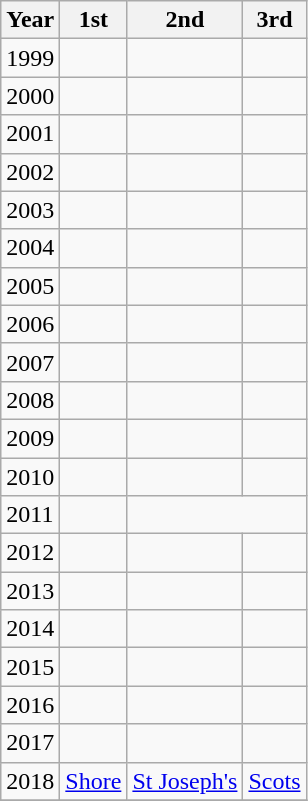<table class="wikitable sortable">
<tr>
<th>Year</th>
<th>1st</th>
<th>2nd</th>
<th>3rd</th>
</tr>
<tr>
<td>1999</td>
<td></td>
<td></td>
<td></td>
</tr>
<tr>
<td>2000</td>
<td></td>
<td></td>
<td></td>
</tr>
<tr>
<td>2001</td>
<td></td>
<td></td>
<td></td>
</tr>
<tr>
<td>2002</td>
<td></td>
<td></td>
<td></td>
</tr>
<tr>
<td>2003</td>
<td></td>
<td></td>
<td></td>
</tr>
<tr>
<td>2004</td>
<td></td>
<td></td>
<td></td>
</tr>
<tr>
<td>2005</td>
<td></td>
<td></td>
<td></td>
</tr>
<tr>
<td>2006</td>
<td></td>
<td></td>
<td></td>
</tr>
<tr>
<td>2007</td>
<td></td>
<td></td>
<td></td>
</tr>
<tr>
<td>2008</td>
<td></td>
<td></td>
<td></td>
</tr>
<tr>
<td>2009</td>
<td></td>
<td></td>
<td></td>
</tr>
<tr>
<td>2010</td>
<td></td>
<td></td>
<td></td>
</tr>
<tr>
<td>2011</td>
<td></td>
</tr>
<tr>
<td>2012</td>
<td></td>
<td></td>
<td></td>
</tr>
<tr>
<td>2013</td>
<td></td>
<td></td>
<td></td>
</tr>
<tr>
<td>2014</td>
<td></td>
<td></td>
<td></td>
</tr>
<tr>
<td>2015</td>
<td></td>
<td></td>
<td></td>
</tr>
<tr>
<td>2016</td>
<td></td>
<td></td>
<td></td>
</tr>
<tr>
<td>2017</td>
<td></td>
<td></td>
<td></td>
</tr>
<tr>
<td>2018</td>
<td><a href='#'>Shore</a></td>
<td><a href='#'>St Joseph's</a></td>
<td><a href='#'>Scots</a></td>
</tr>
<tr>
</tr>
</table>
